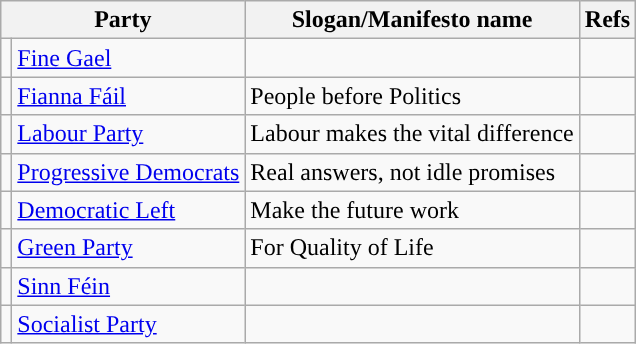<table class="wikitable sortable">
<tr>
<th colspan=4 class="unsortable">Party</th>
<th class="unsortable">Slogan/Manifesto name</th>
<th class="unsortable">Refs</th>
</tr>
<tr>
<td style="background:"></td>
<td colspan=3><a href='#'>Fine Gael</a></td>
<td></td>
<td></td>
</tr>
<tr>
<td style="background:"></td>
<td colspan="3"><a href='#'>Fianna Fáil</a></td>
<td>People before Politics</td>
<td></td>
</tr>
<tr>
<td style="background:"></td>
<td colspan="3"><a href='#'>Labour Party</a></td>
<td>Labour makes the vital difference</td>
<td></td>
</tr>
<tr>
<td style="background:"></td>
<td colspan="3"><a href='#'>Progressive Democrats</a></td>
<td>Real answers, not idle promises</td>
<td></td>
</tr>
<tr>
<td style="background:"></td>
<td colspan="3"><a href='#'>Democratic Left</a></td>
<td>Make the future work</td>
<td></td>
</tr>
<tr>
<td style="background:"></td>
<td colspan="3"><a href='#'>Green Party</a></td>
<td>For Quality of Life</td>
<td></td>
</tr>
<tr>
<td style="background:"></td>
<td colspan="3"><a href='#'>Sinn Féin</a></td>
<td></td>
<td></td>
</tr>
<tr>
<td style="background:"></td>
<td colspan="3"><a href='#'>Socialist Party</a></td>
<td></td>
<td></td>
</tr>
</table>
